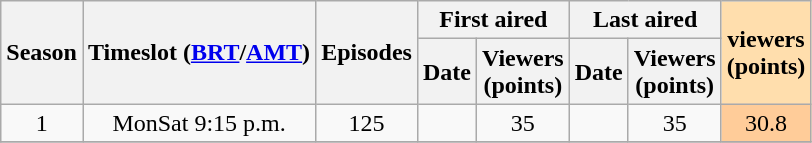<table class="wikitable" style="text-align: center">
<tr>
<th scope="col" rowspan="2">Season</th>
<th scope="col" rowspan="2">Timeslot (<a href='#'>BRT</a>/<a href='#'>AMT</a>)</th>
<th scope="col" rowspan="2" colspan="1">Episodes</th>
<th scope="col" colspan="2">First aired</th>
<th scope="col" colspan="2">Last aired</th>
<th style="background:#ffdead;" rowspan="2"> viewers <br> (points)</th>
</tr>
<tr>
<th scope="col">Date</th>
<th scope="col">Viewers<br>(points)</th>
<th scope="col">Date</th>
<th scope="col">Viewers<br>(points)</th>
</tr>
<tr>
<td>1</td>
<td>MonSat 9:15 p.m.</td>
<td>125</td>
<td></td>
<td>35</td>
<td></td>
<td>35</td>
<td style="background:#fc9;">30.8</td>
</tr>
<tr>
</tr>
</table>
